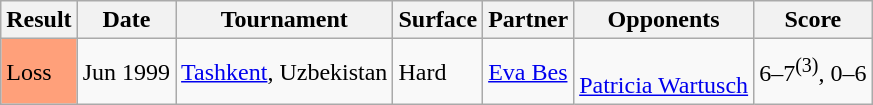<table class=wikitable>
<tr>
<th>Result</th>
<th>Date</th>
<th>Tournament</th>
<th>Surface</th>
<th>Partner</th>
<th>Opponents</th>
<th>Score</th>
</tr>
<tr>
<td style="background:#ffa07a;">Loss</td>
<td>Jun 1999</td>
<td><a href='#'>Tashkent</a>, Uzbekistan</td>
<td>Hard</td>
<td> <a href='#'>Eva Bes</a></td>
<td> <br>  <a href='#'>Patricia Wartusch</a></td>
<td>6–7<sup>(3)</sup>, 0–6</td>
</tr>
</table>
